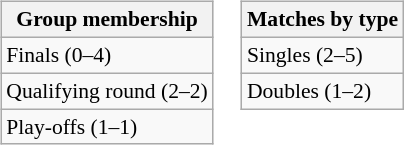<table>
<tr valign=top>
<td><br><table class="wikitable" style=font-size:90%>
<tr>
<th>Group membership</th>
</tr>
<tr>
<td>Finals (0–4)</td>
</tr>
<tr>
<td>Qualifying round (2–2)</td>
</tr>
<tr>
<td>Play-offs (1–1)</td>
</tr>
</table>
</td>
<td><br><table class="wikitable" style=font-size:90%>
<tr>
<th>Matches by type</th>
</tr>
<tr>
<td>Singles (2–5)</td>
</tr>
<tr>
<td>Doubles (1–2)</td>
</tr>
</table>
</td>
</tr>
</table>
